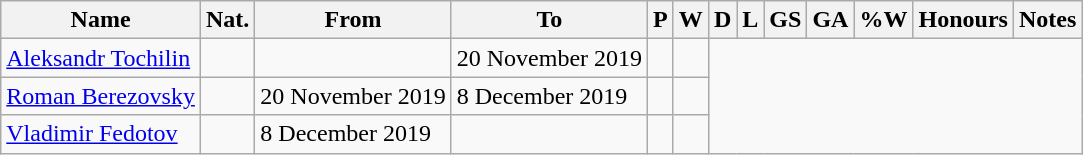<table class="wikitable sortable" style="text-align: center">
<tr>
<th>Name</th>
<th>Nat.</th>
<th class="unsortable">From</th>
<th class="unsortable">To</th>
<th abbr="TOTAL OF MATCHES PLAYED">P</th>
<th abbr="MATCHES WON">W</th>
<th abbr="MATCHES DRAWN">D</th>
<th abbr="MATCHES LOST">L</th>
<th abbr="GOALS SCORED">GS</th>
<th abbr="GOAL AGAINST">GA</th>
<th abbr="PERCENTAGE OF MATCHES WON">%W</th>
<th abbr="HONOURS">Honours</th>
<th abbr="NOTES">Notes</th>
</tr>
<tr>
<td align=left><a href='#'>Aleksandr Tochilin</a></td>
<td align=left></td>
<td align=left></td>
<td align=left>20 November 2019<br></td>
<td style="text-align:left;font-size:smaller"></td>
<td></td>
</tr>
<tr>
<td align=left><a href='#'>Roman Berezovsky</a> </td>
<td align=left></td>
<td align=left>20 November 2019</td>
<td align=left>8 December 2019<br></td>
<td style="text-align:left;font-size:smaller"></td>
<td></td>
</tr>
<tr>
<td align=left><a href='#'>Vladimir Fedotov</a></td>
<td align=left></td>
<td align=left>8 December 2019</td>
<td align=left><br></td>
<td style="text-align:left;font-size:smaller"></td>
<td></td>
</tr>
</table>
